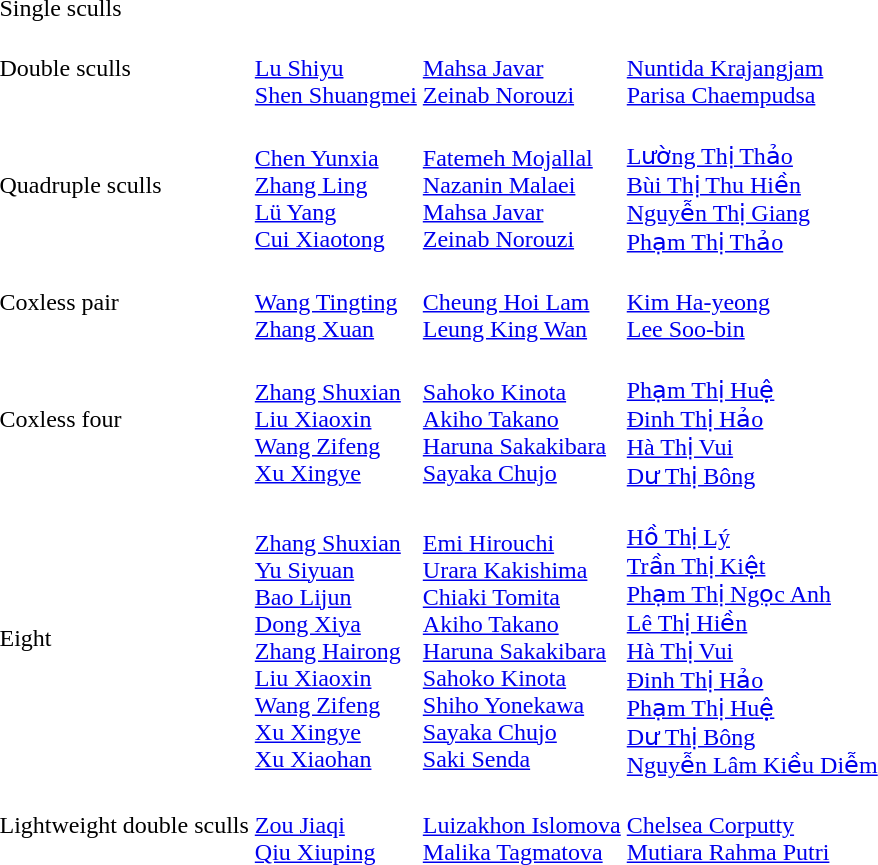<table>
<tr>
<td>Single sculls<br></td>
<td></td>
<td></td>
<td></td>
</tr>
<tr>
<td>Double sculls<br></td>
<td><br><a href='#'>Lu Shiyu</a><br><a href='#'>Shen Shuangmei</a></td>
<td><br><a href='#'>Mahsa Javar</a><br><a href='#'>Zeinab Norouzi</a></td>
<td><br><a href='#'>Nuntida Krajangjam</a><br><a href='#'>Parisa Chaempudsa</a></td>
</tr>
<tr>
<td>Quadruple sculls<br></td>
<td><br><a href='#'>Chen Yunxia</a><br><a href='#'>Zhang Ling</a><br><a href='#'>Lü Yang</a><br><a href='#'>Cui Xiaotong</a></td>
<td><br><a href='#'>Fatemeh Mojallal</a><br><a href='#'>Nazanin Malaei</a><br><a href='#'>Mahsa Javar</a><br><a href='#'>Zeinab Norouzi</a></td>
<td><br><a href='#'>Lường Thị Thảo</a><br><a href='#'>Bùi Thị Thu Hiền</a><br><a href='#'>Nguyễn Thị Giang</a><br><a href='#'>Phạm Thị Thảo</a></td>
</tr>
<tr>
<td>Coxless pair<br></td>
<td><br><a href='#'>Wang Tingting</a><br><a href='#'>Zhang Xuan</a></td>
<td><br><a href='#'>Cheung Hoi Lam</a><br><a href='#'>Leung King Wan</a></td>
<td><br><a href='#'>Kim Ha-yeong</a><br><a href='#'>Lee Soo-bin</a></td>
</tr>
<tr>
<td>Coxless four<br></td>
<td><br><a href='#'>Zhang Shuxian</a><br><a href='#'>Liu Xiaoxin</a><br><a href='#'>Wang Zifeng</a><br><a href='#'>Xu Xingye</a></td>
<td><br><a href='#'>Sahoko Kinota</a><br><a href='#'>Akiho Takano</a><br><a href='#'>Haruna Sakakibara</a><br><a href='#'>Sayaka Chujo</a></td>
<td><br><a href='#'>Phạm Thị Huệ</a><br><a href='#'>Đinh Thị Hảo</a><br><a href='#'>Hà Thị Vui</a><br><a href='#'>Dư Thị Bông</a></td>
</tr>
<tr>
<td>Eight<br></td>
<td><br><a href='#'>Zhang Shuxian</a><br><a href='#'>Yu Siyuan</a><br><a href='#'>Bao Lijun</a><br><a href='#'>Dong Xiya</a><br><a href='#'>Zhang Hairong</a><br><a href='#'>Liu Xiaoxin</a><br><a href='#'>Wang Zifeng</a><br><a href='#'>Xu Xingye</a><br><a href='#'>Xu Xiaohan</a></td>
<td><br><a href='#'>Emi Hirouchi</a><br><a href='#'>Urara Kakishima</a><br><a href='#'>Chiaki Tomita</a><br><a href='#'>Akiho Takano</a><br><a href='#'>Haruna Sakakibara</a><br><a href='#'>Sahoko Kinota</a><br><a href='#'>Shiho Yonekawa</a><br><a href='#'>Sayaka Chujo</a><br><a href='#'>Saki Senda</a></td>
<td><br><a href='#'>Hồ Thị Lý</a><br><a href='#'>Trần Thị Kiệt</a><br><a href='#'>Phạm Thị Ngọc Anh</a><br><a href='#'>Lê Thị Hiền</a><br><a href='#'>Hà Thị Vui</a><br><a href='#'>Đinh Thị Hảo</a><br><a href='#'>Phạm Thị Huệ</a><br><a href='#'>Dư Thị Bông</a><br><a href='#'>Nguyễn Lâm Kiều Diễm</a></td>
</tr>
<tr>
<td>Lightweight double sculls<br></td>
<td><br><a href='#'>Zou Jiaqi</a><br><a href='#'>Qiu Xiuping</a></td>
<td><br><a href='#'>Luizakhon Islomova</a><br><a href='#'>Malika Tagmatova</a></td>
<td><br><a href='#'>Chelsea Corputty</a><br><a href='#'>Mutiara Rahma Putri</a></td>
</tr>
</table>
